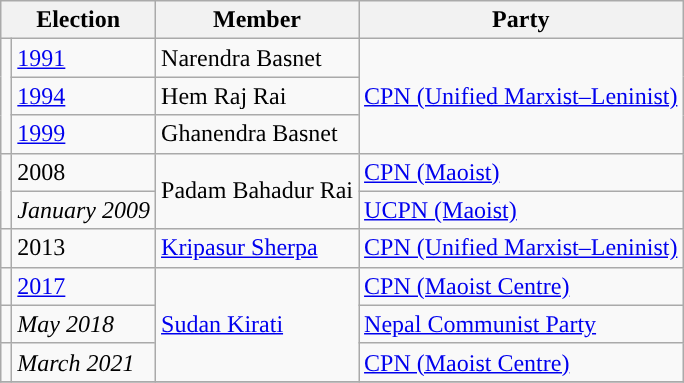<table class="wikitable">
<tr>
<th colspan="2">Election</th>
<th>Member</th>
<th>Party</th>
</tr>
<tr>
<td rowspan="3" style="background-color:"></td>
<td><a href='#'>1991</a></td>
<td>Narendra Basnet</td>
<td rowspan="3"><a href='#'>CPN (Unified Marxist–Leninist)</a></td>
</tr>
<tr>
<td><a href='#'>1994</a></td>
<td>Hem Raj Rai</td>
</tr>
<tr>
<td><a href='#'>1999</a></td>
<td>Ghanendra Basnet</td>
</tr>
<tr>
<td rowspan="2" style="background-color:"></td>
<td>2008</td>
<td rowspan="2">Padam Bahadur Rai</td>
<td><a href='#'>CPN (Maoist)</a></td>
</tr>
<tr>
<td><em>January 2009</em></td>
<td><a href='#'>UCPN (Maoist)</a></td>
</tr>
<tr>
<td style="background-color:"></td>
<td>2013</td>
<td><a href='#'>Kripasur Sherpa</a></td>
<td><a href='#'>CPN (Unified Marxist–Leninist)</a></td>
</tr>
<tr>
<td style="background-color:"></td>
<td><a href='#'>2017</a></td>
<td rowspan="3"><a href='#'>Sudan Kirati</a></td>
<td><a href='#'>CPN (Maoist Centre)</a></td>
</tr>
<tr>
<td style="background-color:"></td>
<td><em>May 2018</em></td>
<td><a href='#'>Nepal Communist Party</a></td>
</tr>
<tr>
<td style="background-color:"></td>
<td><em>March 2021</em></td>
<td><a href='#'>CPN (Maoist Centre)</a></td>
</tr>
<tr>
</tr>
</table>
